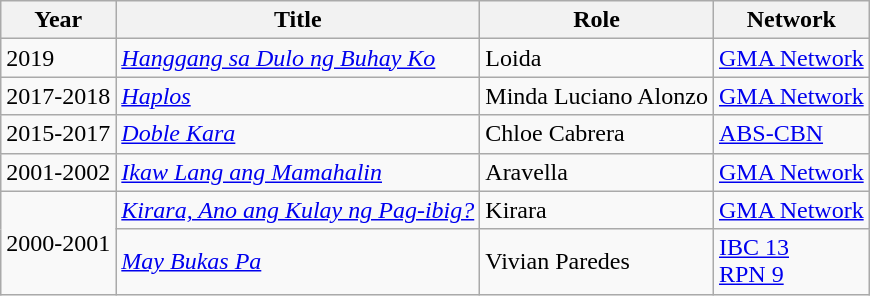<table class="wikitable sortable">
<tr>
<th>Year</th>
<th>Title</th>
<th>Role</th>
<th>Network</th>
</tr>
<tr>
<td>2019</td>
<td><em><a href='#'>Hanggang sa Dulo ng Buhay Ko</a></em></td>
<td>Loida</td>
<td><a href='#'>GMA Network</a></td>
</tr>
<tr>
<td>2017-2018</td>
<td><em><a href='#'>Haplos</a></em></td>
<td>Minda Luciano Alonzo</td>
<td><a href='#'>GMA Network</a></td>
</tr>
<tr>
<td>2015-2017</td>
<td><em><a href='#'>Doble Kara</a></em></td>
<td>Chloe Cabrera</td>
<td><a href='#'>ABS-CBN</a></td>
</tr>
<tr>
<td>2001-2002</td>
<td><em><a href='#'>Ikaw Lang ang Mamahalin</a></em></td>
<td>Aravella</td>
<td><a href='#'>GMA Network</a></td>
</tr>
<tr>
<td rowspan="2">2000-2001</td>
<td><em><a href='#'>Kirara, Ano ang Kulay ng Pag-ibig?</a></em></td>
<td>Kirara</td>
<td><a href='#'>GMA Network</a></td>
</tr>
<tr>
<td><em><a href='#'>May Bukas Pa</a></em></td>
<td>Vivian Paredes</td>
<td><a href='#'>IBC 13</a> <br> <a href='#'>RPN 9</a></td>
</tr>
</table>
